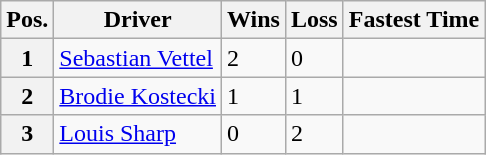<table class="wikitable">
<tr>
<th>Pos.</th>
<th>Driver</th>
<th>Wins</th>
<th>Loss</th>
<th>Fastest Time</th>
</tr>
<tr>
<th>1</th>
<td> <a href='#'>Sebastian Vettel</a></td>
<td>2</td>
<td>0</td>
<td></td>
</tr>
<tr>
<th>2</th>
<td> <a href='#'>Brodie Kostecki</a></td>
<td>1</td>
<td>1</td>
<td></td>
</tr>
<tr>
<th>3</th>
<td> <a href='#'>Louis Sharp</a></td>
<td>0</td>
<td>2</td>
<td></td>
</tr>
</table>
